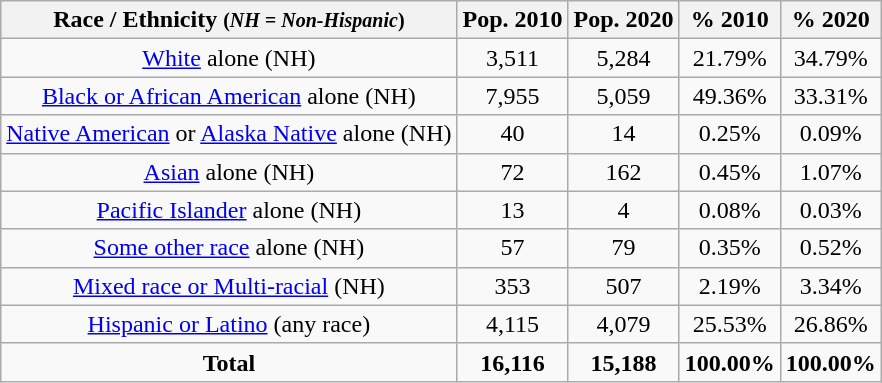<table class="wikitable" style="text-align:center;">
<tr>
<th>Race / Ethnicity <small>(<em>NH = Non-Hispanic</em>)</small></th>
<th>Pop. 2010</th>
<th>Pop. 2020</th>
<th>% 2010</th>
<th>% 2020</th>
</tr>
<tr>
<td><a href='#'>White</a> alone (NH)</td>
<td>3,511</td>
<td>5,284</td>
<td>21.79%</td>
<td>34.79%</td>
</tr>
<tr>
<td><a href='#'>Black or African American</a> alone (NH)</td>
<td>7,955</td>
<td>5,059</td>
<td>49.36%</td>
<td>33.31%</td>
</tr>
<tr>
<td><a href='#'>Native American</a> or <a href='#'>Alaska Native</a> alone (NH)</td>
<td>40</td>
<td>14</td>
<td>0.25%</td>
<td>0.09%</td>
</tr>
<tr>
<td><a href='#'>Asian</a> alone (NH)</td>
<td>72</td>
<td>162</td>
<td>0.45%</td>
<td>1.07%</td>
</tr>
<tr>
<td><a href='#'>Pacific Islander</a> alone (NH)</td>
<td>13</td>
<td>4</td>
<td>0.08%</td>
<td>0.03%</td>
</tr>
<tr>
<td><a href='#'>Some other race</a> alone (NH)</td>
<td>57</td>
<td>79</td>
<td>0.35%</td>
<td>0.52%</td>
</tr>
<tr>
<td><a href='#'>Mixed race or Multi-racial</a> (NH)</td>
<td>353</td>
<td>507</td>
<td>2.19%</td>
<td>3.34%</td>
</tr>
<tr>
<td><a href='#'>Hispanic or Latino</a> (any race)</td>
<td>4,115</td>
<td>4,079</td>
<td>25.53%</td>
<td>26.86%</td>
</tr>
<tr>
<td><strong>Total</strong></td>
<td><strong>16,116</strong></td>
<td><strong>15,188</strong></td>
<td><strong>100.00%</strong></td>
<td><strong>100.00%</strong></td>
</tr>
</table>
